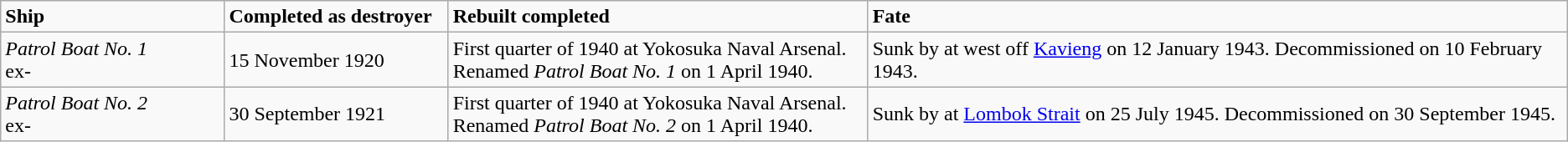<table class="wikitable">
<tr>
<td width="8%"><strong>Ship</strong></td>
<td width="8%" bgcolor=><strong>Completed as destroyer</strong></td>
<td width="15%" bgcolor=><strong>Rebuilt completed</strong></td>
<td width="25%" bgcolor=><strong>Fate</strong></td>
</tr>
<tr>
<td><em>Patrol Boat No. 1</em> <br>ex-</td>
<td>15 November 1920</td>
<td>First quarter of 1940 at Yokosuka Naval Arsenal.<br>Renamed <em>Patrol Boat No. 1</em> on 1 April 1940.</td>
<td>Sunk by  at west off <a href='#'>Kavieng</a>  on 12 January 1943. Decommissioned on 10 February 1943.</td>
</tr>
<tr>
<td><em>Patrol Boat No. 2</em><br>ex-</td>
<td>30 September 1921</td>
<td>First quarter of 1940 at Yokosuka Naval Arsenal.<br>Renamed <em>Patrol Boat No. 2</em> on 1 April 1940.</td>
<td>Sunk by  at <a href='#'>Lombok Strait</a>  on 25 July 1945. Decommissioned on 30 September 1945.</td>
</tr>
</table>
